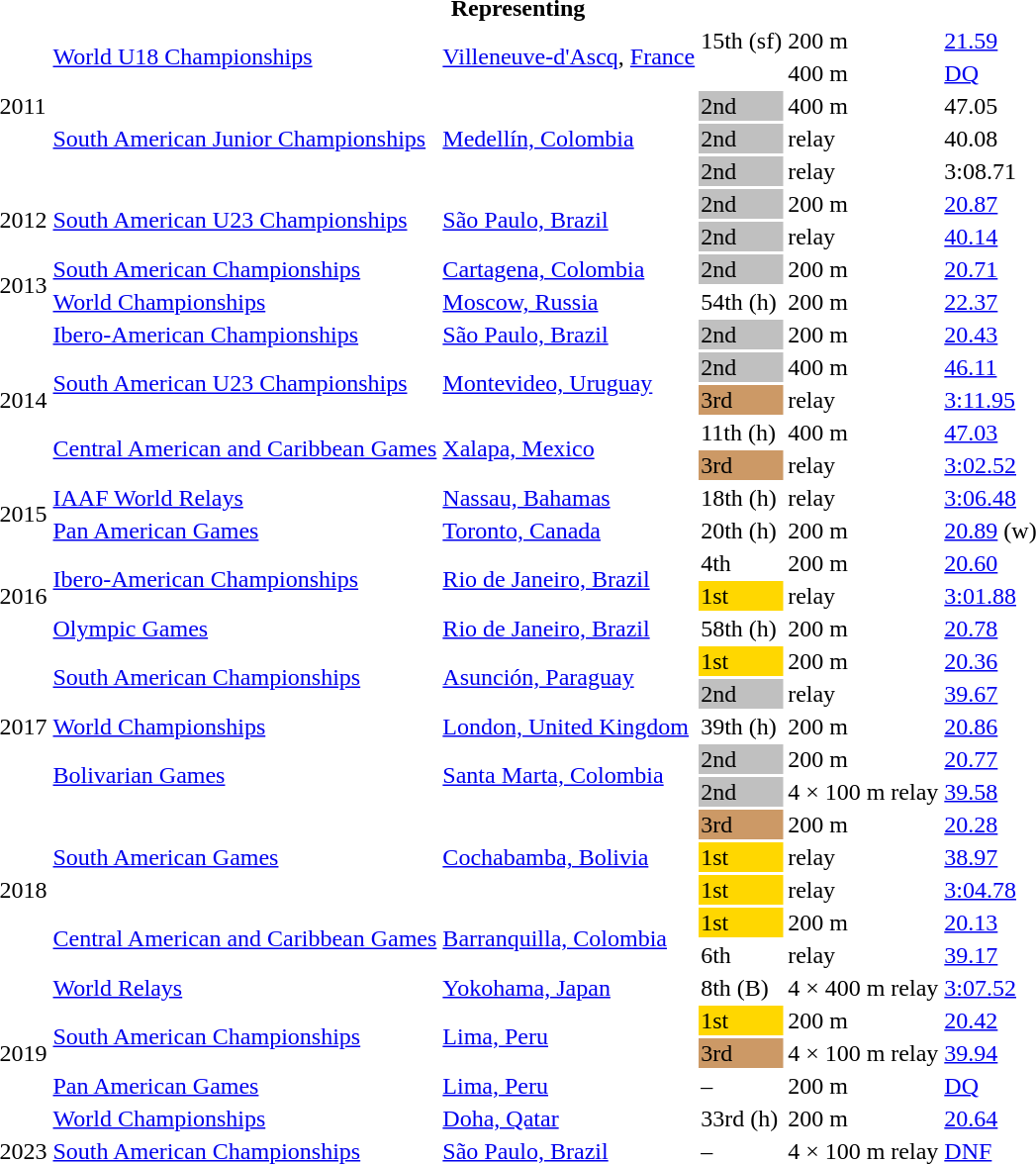<table>
<tr>
<th colspan="6">Representing </th>
</tr>
<tr>
<td rowspan=5>2011</td>
<td rowspan=2><a href='#'>World U18 Championships</a></td>
<td rowspan=2><a href='#'>Villeneuve-d'Ascq</a>, <a href='#'>France</a></td>
<td>15th (sf)</td>
<td>200 m</td>
<td><a href='#'>21.59</a></td>
</tr>
<tr>
<td></td>
<td>400 m</td>
<td><a href='#'>DQ</a></td>
</tr>
<tr>
<td rowspan=3><a href='#'>South American Junior Championships</a></td>
<td rowspan=3><a href='#'>Medellín, Colombia</a></td>
<td bgcolor=silver>2nd</td>
<td>400 m</td>
<td>47.05</td>
</tr>
<tr>
<td bgcolor=silver>2nd</td>
<td> relay</td>
<td>40.08</td>
</tr>
<tr>
<td bgcolor=silver>2nd</td>
<td> relay</td>
<td>3:08.71</td>
</tr>
<tr>
<td rowspan=2>2012</td>
<td rowspan=2><a href='#'>South American U23 Championships</a></td>
<td rowspan=2><a href='#'>São Paulo, Brazil</a></td>
<td bgcolor=silver>2nd</td>
<td>200 m</td>
<td><a href='#'>20.87</a></td>
</tr>
<tr>
<td bgcolor=silver>2nd</td>
<td> relay</td>
<td><a href='#'>40.14</a></td>
</tr>
<tr>
<td rowspan=2>2013</td>
<td><a href='#'>South American Championships</a></td>
<td><a href='#'>Cartagena, Colombia</a></td>
<td bgcolor=silver>2nd</td>
<td>200 m</td>
<td><a href='#'>20.71</a></td>
</tr>
<tr>
<td><a href='#'>World Championships</a></td>
<td><a href='#'>Moscow, Russia</a></td>
<td>54th (h)</td>
<td>200 m</td>
<td><a href='#'>22.37</a></td>
</tr>
<tr>
<td rowspan=5>2014</td>
<td><a href='#'>Ibero-American Championships</a></td>
<td><a href='#'>São Paulo, Brazil</a></td>
<td bgcolor=silver>2nd</td>
<td>200 m</td>
<td><a href='#'>20.43</a></td>
</tr>
<tr>
<td rowspan=2><a href='#'>South American U23 Championships</a></td>
<td rowspan=2><a href='#'>Montevideo, Uruguay</a></td>
<td bgcolor=silver>2nd</td>
<td>400 m</td>
<td><a href='#'>46.11</a></td>
</tr>
<tr>
<td bgcolor=cc9966>3rd</td>
<td> relay</td>
<td><a href='#'>3:11.95</a></td>
</tr>
<tr>
<td rowspan=2><a href='#'>Central American and Caribbean Games</a></td>
<td rowspan=2><a href='#'>Xalapa, Mexico</a></td>
<td>11th (h)</td>
<td>400 m</td>
<td><a href='#'>47.03</a></td>
</tr>
<tr>
<td bgcolor=cc9966>3rd</td>
<td> relay</td>
<td><a href='#'>3:02.52</a></td>
</tr>
<tr>
<td rowspan=2>2015</td>
<td><a href='#'>IAAF World Relays</a></td>
<td><a href='#'>Nassau, Bahamas</a></td>
<td>18th (h)</td>
<td> relay</td>
<td><a href='#'>3:06.48</a></td>
</tr>
<tr>
<td><a href='#'>Pan American Games</a></td>
<td><a href='#'>Toronto, Canada</a></td>
<td>20th (h)</td>
<td>200 m</td>
<td><a href='#'>20.89</a> (w)</td>
</tr>
<tr>
<td rowspan=3>2016</td>
<td rowspan=2><a href='#'>Ibero-American Championships</a></td>
<td rowspan=2><a href='#'>Rio de Janeiro, Brazil</a></td>
<td>4th</td>
<td>200 m</td>
<td><a href='#'>20.60</a></td>
</tr>
<tr>
<td bgcolor=gold>1st</td>
<td> relay</td>
<td><a href='#'>3:01.88</a></td>
</tr>
<tr>
<td><a href='#'>Olympic Games</a></td>
<td><a href='#'>Rio de Janeiro, Brazil</a></td>
<td>58th (h)</td>
<td>200 m</td>
<td><a href='#'>20.78</a></td>
</tr>
<tr>
<td rowspan=5>2017</td>
<td rowspan=2><a href='#'>South American Championships</a></td>
<td rowspan=2><a href='#'>Asunción, Paraguay</a></td>
<td bgcolor=gold>1st</td>
<td>200 m</td>
<td><a href='#'>20.36</a></td>
</tr>
<tr>
<td bgcolor=silver>2nd</td>
<td> relay</td>
<td><a href='#'>39.67</a></td>
</tr>
<tr>
<td><a href='#'>World Championships</a></td>
<td><a href='#'>London, United Kingdom</a></td>
<td>39th (h)</td>
<td>200 m</td>
<td><a href='#'>20.86</a></td>
</tr>
<tr>
<td rowspan=2><a href='#'>Bolivarian Games</a></td>
<td rowspan=2><a href='#'>Santa Marta, Colombia</a></td>
<td bgcolor=silver>2nd</td>
<td>200 m</td>
<td><a href='#'>20.77</a></td>
</tr>
<tr>
<td bgcolor=silver>2nd</td>
<td>4 × 100 m relay</td>
<td><a href='#'>39.58</a></td>
</tr>
<tr>
<td rowspan=5>2018</td>
<td rowspan=3><a href='#'>South American Games</a></td>
<td rowspan=3><a href='#'>Cochabamba, Bolivia</a></td>
<td bgcolor=cc9966>3rd</td>
<td>200 m</td>
<td><a href='#'>20.28</a></td>
</tr>
<tr>
<td bgcolor=gold>1st</td>
<td> relay</td>
<td><a href='#'>38.97</a></td>
</tr>
<tr>
<td bgcolor=gold>1st</td>
<td> relay</td>
<td><a href='#'>3:04.78</a></td>
</tr>
<tr>
<td rowspan=2><a href='#'>Central American and Caribbean Games</a></td>
<td rowspan=2><a href='#'>Barranquilla, Colombia</a></td>
<td bgcolor=gold>1st</td>
<td>200 m</td>
<td><a href='#'>20.13</a></td>
</tr>
<tr>
<td>6th</td>
<td> relay</td>
<td><a href='#'>39.17</a></td>
</tr>
<tr>
<td rowspan=5>2019</td>
<td><a href='#'>World Relays</a></td>
<td><a href='#'>Yokohama, Japan</a></td>
<td>8th (B)</td>
<td>4 × 400 m relay</td>
<td><a href='#'>3:07.52</a></td>
</tr>
<tr>
<td rowspan=2><a href='#'>South American Championships</a></td>
<td rowspan=2><a href='#'>Lima, Peru</a></td>
<td bgcolor=gold>1st</td>
<td>200 m</td>
<td><a href='#'>20.42</a></td>
</tr>
<tr>
<td bgcolor=cc9966>3rd</td>
<td>4 × 100 m relay</td>
<td><a href='#'>39.94</a></td>
</tr>
<tr>
<td><a href='#'>Pan American Games</a></td>
<td><a href='#'>Lima, Peru</a></td>
<td>–</td>
<td>200 m</td>
<td><a href='#'>DQ</a></td>
</tr>
<tr>
<td><a href='#'>World Championships</a></td>
<td><a href='#'>Doha, Qatar</a></td>
<td>33rd (h)</td>
<td>200 m</td>
<td><a href='#'>20.64</a></td>
</tr>
<tr>
<td>2023</td>
<td><a href='#'>South American Championships</a></td>
<td><a href='#'>São Paulo, Brazil</a></td>
<td>–</td>
<td>4 × 100 m relay</td>
<td><a href='#'>DNF</a></td>
</tr>
</table>
